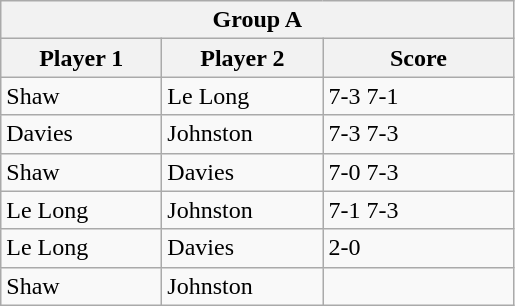<table class="wikitable">
<tr>
<th colspan="3">Group A</th>
</tr>
<tr>
<th width=100>Player 1</th>
<th width=100>Player 2</th>
<th width=120>Score</th>
</tr>
<tr>
<td>Shaw</td>
<td>Le Long</td>
<td>7-3 7-1</td>
</tr>
<tr>
<td>Davies</td>
<td>Johnston</td>
<td>7-3 7-3</td>
</tr>
<tr>
<td>Shaw</td>
<td>Davies</td>
<td>7-0 7-3</td>
</tr>
<tr>
<td>Le Long</td>
<td>Johnston</td>
<td>7-1 7-3</td>
</tr>
<tr>
<td>Le Long</td>
<td>Davies</td>
<td>2-0</td>
</tr>
<tr>
<td>Shaw</td>
<td>Johnston</td>
<td></td>
</tr>
</table>
